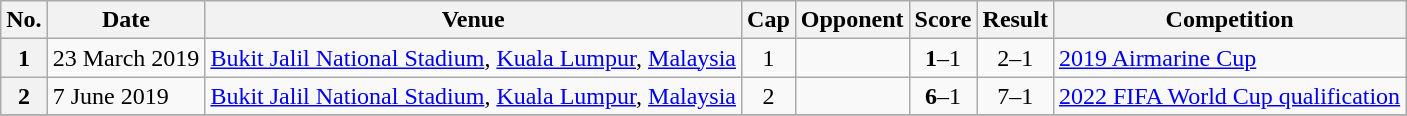<table class="wikitable sortable plainrowheaders">
<tr>
<th scope=col>No.</th>
<th scope=col data-sort-type=date>Date</th>
<th scope=col>Venue</th>
<th scope=col>Cap</th>
<th scope=col>Opponent</th>
<th scope=col>Score</th>
<th scope=col>Result</th>
<th scope=col>Competition</th>
</tr>
<tr>
<th scope=row>1</th>
<td>23 March 2019</td>
<td><a href='#'>Bukit Jalil National Stadium</a>, <a href='#'>Kuala Lumpur</a>, <a href='#'>Malaysia</a></td>
<td align=center>1</td>
<td></td>
<td align=center><strong>1</strong>–1</td>
<td align=center>2–1</td>
<td><a href='#'>2019 Airmarine Cup</a></td>
</tr>
<tr>
<th scope=row>2</th>
<td>7 June 2019</td>
<td><a href='#'>Bukit Jalil National Stadium</a>, <a href='#'>Kuala Lumpur</a>, <a href='#'>Malaysia</a></td>
<td align=center>2</td>
<td></td>
<td align=center><strong>6</strong>–1</td>
<td align=center>7–1</td>
<td><a href='#'>2022 FIFA World Cup qualification</a></td>
</tr>
<tr>
</tr>
</table>
